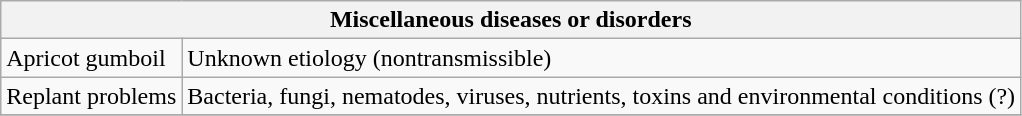<table class="wikitable" style="clear">
<tr>
<th colspan=2><strong>Miscellaneous diseases or disorders</strong><br></th>
</tr>
<tr>
<td>Apricot gumboil</td>
<td>Unknown etiology (nontransmissible)</td>
</tr>
<tr>
<td>Replant problems</td>
<td>Bacteria, fungi, nematodes, viruses, nutrients, toxins and environmental conditions (?)</td>
</tr>
<tr>
</tr>
</table>
